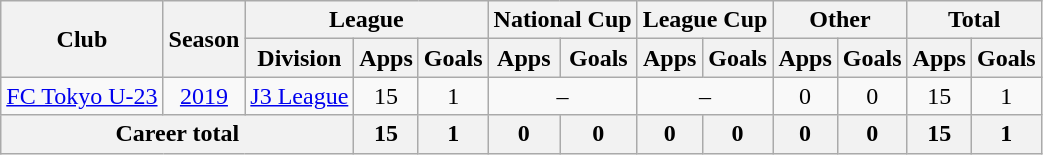<table class="wikitable" style="text-align: center">
<tr>
<th rowspan="2">Club</th>
<th rowspan="2">Season</th>
<th colspan="3">League</th>
<th colspan="2">National Cup</th>
<th colspan="2">League Cup</th>
<th colspan="2">Other</th>
<th colspan="2">Total</th>
</tr>
<tr>
<th>Division</th>
<th>Apps</th>
<th>Goals</th>
<th>Apps</th>
<th>Goals</th>
<th>Apps</th>
<th>Goals</th>
<th>Apps</th>
<th>Goals</th>
<th>Apps</th>
<th>Goals</th>
</tr>
<tr>
<td><a href='#'>FC Tokyo U-23</a></td>
<td><a href='#'>2019</a></td>
<td><a href='#'>J3 League</a></td>
<td>15</td>
<td>1</td>
<td colspan="2">–</td>
<td colspan="2">–</td>
<td>0</td>
<td>0</td>
<td>15</td>
<td>1</td>
</tr>
<tr>
<th colspan=3>Career total</th>
<th>15</th>
<th>1</th>
<th>0</th>
<th>0</th>
<th>0</th>
<th>0</th>
<th>0</th>
<th>0</th>
<th>15</th>
<th>1</th>
</tr>
</table>
